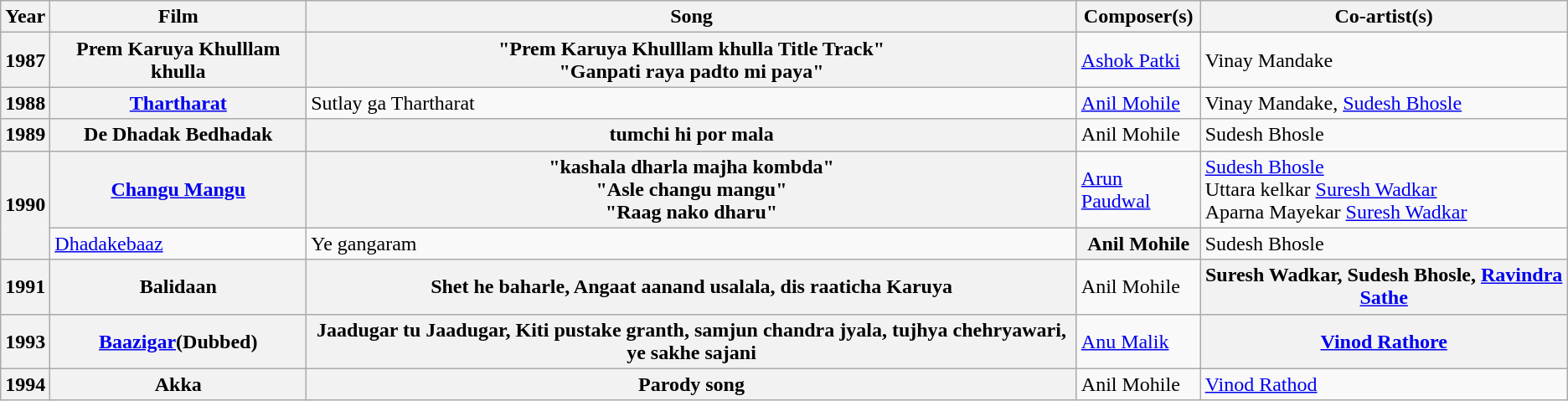<table class="wikitable">
<tr>
<th>Year</th>
<th>Film</th>
<th>Song</th>
<th>Composer(s)</th>
<th>Co-artist(s)</th>
</tr>
<tr>
<th>1987</th>
<th>Prem Karuya Khulllam khulla</th>
<th>"Prem Karuya Khulllam khulla Title Track"<br>"Ganpati raya padto mi paya"</th>
<td><a href='#'>Ashok Patki</a></td>
<td>Vinay Mandake</td>
</tr>
<tr>
<th>1988</th>
<th><a href='#'>Thartharat</a></th>
<td>Sutlay ga Thartharat</td>
<td><a href='#'>Anil Mohile</a></td>
<td>Vinay Mandake, <a href='#'>Sudesh Bhosle</a></td>
</tr>
<tr>
<th>1989</th>
<th>De Dhadak Bedhadak</th>
<th>tumchi hi por mala</th>
<td>Anil Mohile</td>
<td>Sudesh Bhosle</td>
</tr>
<tr>
<th Rowspan="2">1990</th>
<th><a href='#'>Changu Mangu</a></th>
<th>"kashala dharla majha kombda"<br> "Asle changu mangu"<br> "Raag nako dharu"</th>
<td><a href='#'>Arun Paudwal</a></td>
<td><a href='#'>Sudesh Bhosle</a><br>Uttara kelkar <a href='#'>Suresh Wadkar</a><br>Aparna Mayekar <a href='#'>Suresh Wadkar</a><br></td>
</tr>
<tr>
<td><a href='#'>Dhadakebaaz</a></td>
<td>Ye gangaram</td>
<th>Anil Mohile</th>
<td>Sudesh Bhosle</td>
</tr>
<tr>
<th>1991</th>
<th>Balidaan</th>
<th>Shet he baharle, Angaat aanand usalala, dis raaticha Karuya</th>
<td>Anil Mohile</td>
<th>Suresh Wadkar, Sudesh Bhosle, <a href='#'>Ravindra Sathe</a></th>
</tr>
<tr>
<th>1993</th>
<th><a href='#'>Baazigar</a>(Dubbed)</th>
<th>Jaadugar tu Jaadugar, Kiti pustake granth, samjun chandra jyala, tujhya chehryawari, ye sakhe sajani</th>
<td><a href='#'>Anu Malik</a></td>
<th><a href='#'>Vinod Rathore</a></th>
</tr>
<tr>
<th>1994</th>
<th>Akka</th>
<th>Parody song</th>
<td>Anil Mohile</td>
<td><a href='#'>Vinod Rathod</a></td>
</tr>
</table>
